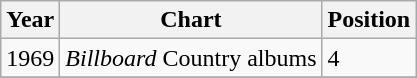<table class="wikitable">
<tr>
<th>Year</th>
<th>Chart</th>
<th>Position</th>
</tr>
<tr>
<td>1969</td>
<td><em>Billboard</em> Country albums</td>
<td>4</td>
</tr>
<tr>
</tr>
</table>
